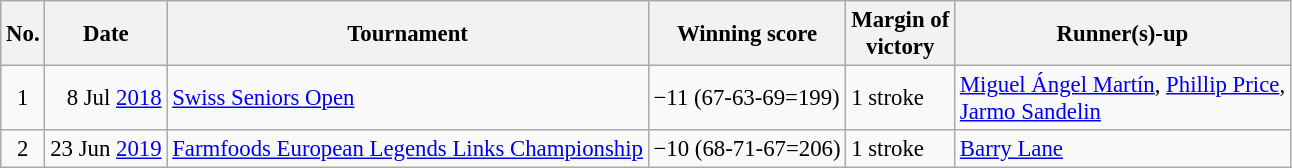<table class="wikitable" style="font-size:95%;">
<tr>
<th>No.</th>
<th>Date</th>
<th>Tournament</th>
<th>Winning score</th>
<th>Margin of<br>victory</th>
<th>Runner(s)-up</th>
</tr>
<tr>
<td align=center>1</td>
<td align=right>8 Jul <a href='#'>2018</a></td>
<td><a href='#'>Swiss Seniors Open</a></td>
<td>−11 (67-63-69=199)</td>
<td>1 stroke</td>
<td> <a href='#'>Miguel Ángel Martín</a>,  <a href='#'>Phillip Price</a>,<br> <a href='#'>Jarmo Sandelin</a></td>
</tr>
<tr>
<td align=center>2</td>
<td align=right>23 Jun <a href='#'>2019</a></td>
<td><a href='#'>Farmfoods European Legends Links Championship</a></td>
<td>−10 (68-71-67=206)</td>
<td>1 stroke</td>
<td> <a href='#'>Barry Lane</a></td>
</tr>
</table>
